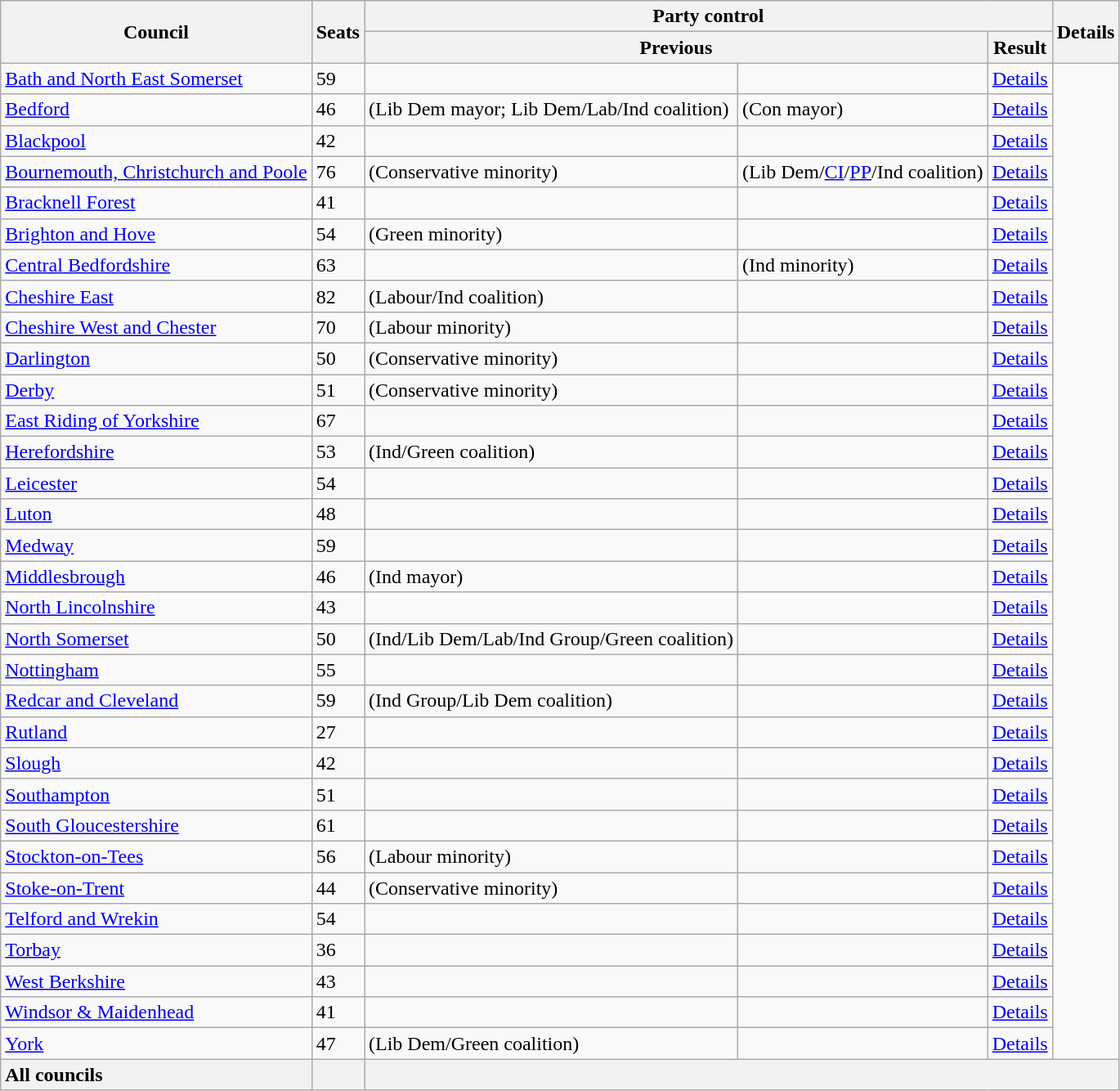<table class="wikitable sortable">
<tr>
<th rowspan="2">Council</th>
<th rowspan="2">Seats</th>
<th colspan="4">Party control</th>
<th rowspan="2">Details</th>
</tr>
<tr>
<th colspan="2">Previous</th>
<th colspan="2">Result</th>
</tr>
<tr>
<td><a href='#'>Bath and North East Somerset</a></td>
<td>59</td>
<td></td>
<td></td>
<td><a href='#'>Details</a></td>
</tr>
<tr>
<td><a href='#'>Bedford</a></td>
<td>46</td>
<td> (Lib Dem mayor; Lib Dem/Lab/Ind coalition)</td>
<td> (Con mayor)</td>
<td><a href='#'>Details</a></td>
</tr>
<tr>
<td><a href='#'>Blackpool</a></td>
<td>42</td>
<td></td>
<td></td>
<td><a href='#'>Details</a></td>
</tr>
<tr>
<td><a href='#'>Bournemouth, Christchurch and Poole</a></td>
<td>76</td>
<td> (Conservative minority)</td>
<td> (Lib Dem/<a href='#'>CI</a>/<a href='#'>PP</a>/Ind coalition)</td>
<td><a href='#'>Details</a></td>
</tr>
<tr>
<td><a href='#'>Bracknell Forest</a></td>
<td>41</td>
<td></td>
<td></td>
<td><a href='#'>Details</a></td>
</tr>
<tr>
<td><a href='#'>Brighton and Hove</a></td>
<td>54</td>
<td> (Green minority)</td>
<td></td>
<td><a href='#'>Details</a></td>
</tr>
<tr>
<td><a href='#'>Central Bedfordshire</a></td>
<td>63</td>
<td></td>
<td> (Ind minority)</td>
<td><a href='#'>Details</a></td>
</tr>
<tr>
<td><a href='#'>Cheshire East</a></td>
<td>82</td>
<td> (Labour/Ind coalition)</td>
<td></td>
<td><a href='#'>Details</a></td>
</tr>
<tr>
<td><a href='#'>Cheshire West and Chester</a></td>
<td>70</td>
<td> (Labour minority)</td>
<td></td>
<td><a href='#'>Details</a></td>
</tr>
<tr>
<td><a href='#'>Darlington</a></td>
<td>50</td>
<td> (Conservative minority)</td>
<td></td>
<td><a href='#'>Details</a></td>
</tr>
<tr>
<td><a href='#'>Derby</a></td>
<td>51</td>
<td> (Conservative minority)</td>
<td></td>
<td><a href='#'>Details</a></td>
</tr>
<tr>
<td><a href='#'>East Riding of Yorkshire</a></td>
<td>67</td>
<td></td>
<td></td>
<td><a href='#'>Details</a></td>
</tr>
<tr>
<td><a href='#'>Herefordshire</a></td>
<td>53</td>
<td> (Ind/Green coalition)</td>
<td></td>
<td><a href='#'>Details</a></td>
</tr>
<tr>
<td><a href='#'>Leicester</a></td>
<td>54</td>
<td></td>
<td></td>
<td><a href='#'>Details</a></td>
</tr>
<tr>
<td><a href='#'>Luton</a></td>
<td>48</td>
<td></td>
<td></td>
<td><a href='#'>Details</a></td>
</tr>
<tr>
<td><a href='#'>Medway</a></td>
<td>59</td>
<td></td>
<td></td>
<td><a href='#'>Details</a></td>
</tr>
<tr>
<td><a href='#'>Middlesbrough</a></td>
<td>46</td>
<td> (Ind mayor)</td>
<td></td>
<td><a href='#'>Details</a></td>
</tr>
<tr>
<td><a href='#'>North Lincolnshire</a></td>
<td>43</td>
<td></td>
<td></td>
<td><a href='#'>Details</a></td>
</tr>
<tr>
<td><a href='#'>North Somerset</a></td>
<td>50</td>
<td> (Ind/Lib Dem/Lab/Ind Group/Green coalition)</td>
<td></td>
<td><a href='#'>Details</a></td>
</tr>
<tr>
<td><a href='#'>Nottingham</a></td>
<td>55</td>
<td></td>
<td></td>
<td><a href='#'>Details</a></td>
</tr>
<tr>
<td><a href='#'>Redcar and Cleveland</a></td>
<td>59</td>
<td> (Ind Group/Lib Dem coalition)</td>
<td></td>
<td><a href='#'>Details</a></td>
</tr>
<tr>
<td><a href='#'>Rutland</a></td>
<td>27</td>
<td></td>
<td></td>
<td><a href='#'>Details</a></td>
</tr>
<tr>
<td><a href='#'>Slough</a></td>
<td>42</td>
<td></td>
<td></td>
<td><a href='#'>Details</a></td>
</tr>
<tr>
<td><a href='#'>Southampton</a></td>
<td>51</td>
<td></td>
<td></td>
<td><a href='#'>Details</a></td>
</tr>
<tr>
<td><a href='#'>South Gloucestershire</a></td>
<td>61</td>
<td></td>
<td></td>
<td><a href='#'>Details</a></td>
</tr>
<tr>
<td><a href='#'>Stockton-on-Tees</a></td>
<td>56</td>
<td> (Labour minority)</td>
<td></td>
<td><a href='#'>Details</a></td>
</tr>
<tr>
<td><a href='#'>Stoke-on-Trent</a></td>
<td>44</td>
<td> (Conservative minority)</td>
<td></td>
<td><a href='#'>Details</a></td>
</tr>
<tr>
<td><a href='#'>Telford and Wrekin</a></td>
<td>54</td>
<td></td>
<td></td>
<td><a href='#'>Details</a></td>
</tr>
<tr>
<td><a href='#'>Torbay</a></td>
<td>36</td>
<td></td>
<td></td>
<td><a href='#'>Details</a></td>
</tr>
<tr>
<td><a href='#'>West Berkshire</a></td>
<td>43</td>
<td></td>
<td></td>
<td><a href='#'>Details</a></td>
</tr>
<tr>
<td><a href='#'>Windsor & Maidenhead</a></td>
<td>41</td>
<td></td>
<td></td>
<td><a href='#'>Details</a></td>
</tr>
<tr>
<td><a href='#'>York</a></td>
<td>47</td>
<td> (Lib Dem/Green coalition)</td>
<td></td>
<td><a href='#'>Details</a></td>
</tr>
<tr class="sortbottom">
<th style="text-align:left;">All councils</th>
<th></th>
<th colspan="5"></th>
</tr>
</table>
